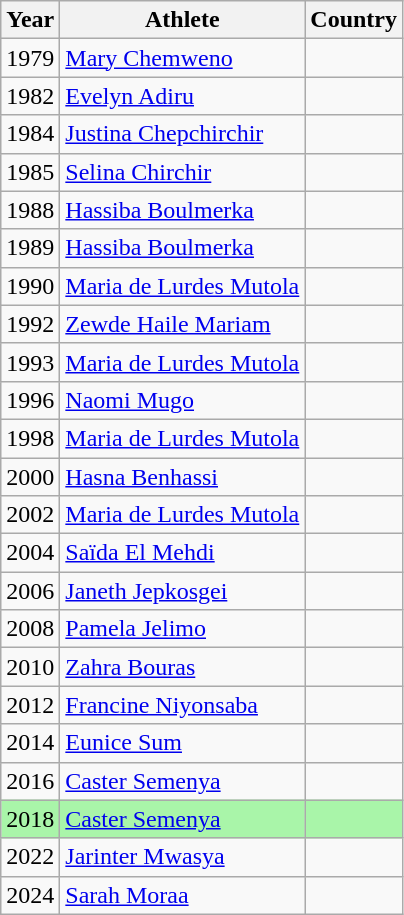<table class="wikitable sortable">
<tr>
<th>Year</th>
<th>Athlete</th>
<th>Country</th>
</tr>
<tr>
<td>1979</td>
<td><a href='#'>Mary Chemweno</a></td>
<td></td>
</tr>
<tr>
<td>1982</td>
<td><a href='#'>Evelyn Adiru</a></td>
<td></td>
</tr>
<tr>
<td>1984</td>
<td><a href='#'>Justina Chepchirchir</a></td>
<td></td>
</tr>
<tr>
<td>1985</td>
<td><a href='#'>Selina Chirchir</a></td>
<td></td>
</tr>
<tr>
<td>1988</td>
<td><a href='#'>Hassiba Boulmerka</a></td>
<td></td>
</tr>
<tr>
<td>1989</td>
<td><a href='#'>Hassiba Boulmerka</a></td>
<td></td>
</tr>
<tr>
<td>1990</td>
<td><a href='#'>Maria de Lurdes Mutola</a></td>
<td></td>
</tr>
<tr>
<td>1992</td>
<td><a href='#'>Zewde Haile Mariam</a></td>
<td></td>
</tr>
<tr>
<td>1993</td>
<td><a href='#'>Maria de Lurdes Mutola</a></td>
<td></td>
</tr>
<tr>
<td>1996</td>
<td><a href='#'>Naomi Mugo</a></td>
<td></td>
</tr>
<tr>
<td>1998</td>
<td><a href='#'>Maria de Lurdes Mutola</a></td>
<td></td>
</tr>
<tr>
<td>2000</td>
<td><a href='#'>Hasna Benhassi</a></td>
<td></td>
</tr>
<tr>
<td>2002</td>
<td><a href='#'>Maria de Lurdes Mutola</a></td>
<td></td>
</tr>
<tr>
<td>2004</td>
<td><a href='#'>Saïda El Mehdi</a></td>
<td></td>
</tr>
<tr>
<td>2006</td>
<td><a href='#'>Janeth Jepkosgei</a></td>
<td></td>
</tr>
<tr>
<td>2008</td>
<td><a href='#'>Pamela Jelimo</a></td>
<td></td>
</tr>
<tr>
<td>2010</td>
<td><a href='#'>Zahra Bouras</a></td>
<td></td>
</tr>
<tr>
<td>2012</td>
<td><a href='#'>Francine Niyonsaba</a></td>
<td></td>
</tr>
<tr>
<td>2014</td>
<td><a href='#'>Eunice Sum</a></td>
<td></td>
</tr>
<tr>
<td>2016</td>
<td><a href='#'>Caster Semenya</a></td>
<td></td>
</tr>
<tr bgcolor=#A9F5A9>
<td>2018</td>
<td><a href='#'>Caster Semenya</a></td>
<td></td>
</tr>
<tr>
<td>2022</td>
<td><a href='#'>Jarinter Mwasya</a></td>
<td></td>
</tr>
<tr>
<td>2024</td>
<td><a href='#'>Sarah Moraa</a></td>
<td></td>
</tr>
</table>
